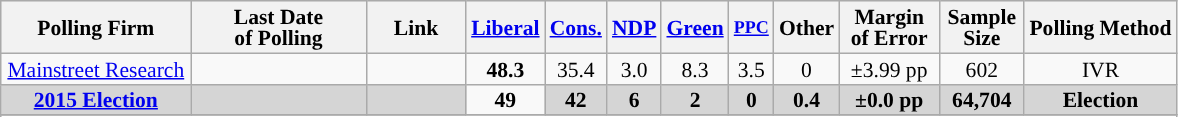<table class="wikitable sortable" style="text-align:center;font-size:90%;line-height:14px;">
<tr style="background:#e9e9e9;">
<th style="width:120px">Polling Firm</th>
<th style="width:110px">Last Date<br>of Polling</th>
<th style="width:60px" class="unsortable">Link</th>
<th style="background-color:"><strong><a href='#'>Liberal</a></strong></th>
<th style="background-color:"><strong><a href='#'>Cons.</a></strong></th>
<th style="background-color:"><strong><a href='#'>NDP</a></strong></th>
<th style="background-color:"><strong><a href='#'>Green</a></strong></th>
<th style="background-color:"><strong><small><a href='#'>PPC</a></small></strong></th>
<th style="background-color:"><strong>Other</strong></th>
<th style="width:60px;" class=unsortable>Margin<br>of Error</th>
<th style="width:50px;" class=unsortable>Sample<br>Size</th>
<th class=unsortable>Polling Method</th>
</tr>
<tr>
<td><a href='#'>Mainstreet Research</a></td>
<td></td>
<td></td>
<td><strong>48.3</strong></td>
<td>35.4</td>
<td>3.0</td>
<td>8.3</td>
<td>3.5</td>
<td>0</td>
<td>±3.99 pp</td>
<td>602</td>
<td>IVR</td>
</tr>
<tr>
<td style="background:#D5D5D5"><strong><a href='#'>2015 Election</a></strong></td>
<td style="background:#D5D5D5"><strong></strong></td>
<td style="background:#D5D5D5"></td>
<td><strong>49</strong></td>
<td style="background:#D5D5D5"><strong>42</strong></td>
<td style="background:#D5D5D5"><strong>6</strong></td>
<td style="background:#D5D5D5"><strong>2</strong></td>
<td style="background:#D5D5D5"><strong>0</strong></td>
<td style="background:#D5D5D5"><strong>0.4</strong></td>
<td style="background:#D5D5D5"><strong>±0.0 pp</strong></td>
<td style="background:#D5D5D5"><strong>64,704</strong></td>
<td style="background:#D5D5D5"><strong>Election</strong></td>
</tr>
<tr>
</tr>
<tr>
</tr>
</table>
